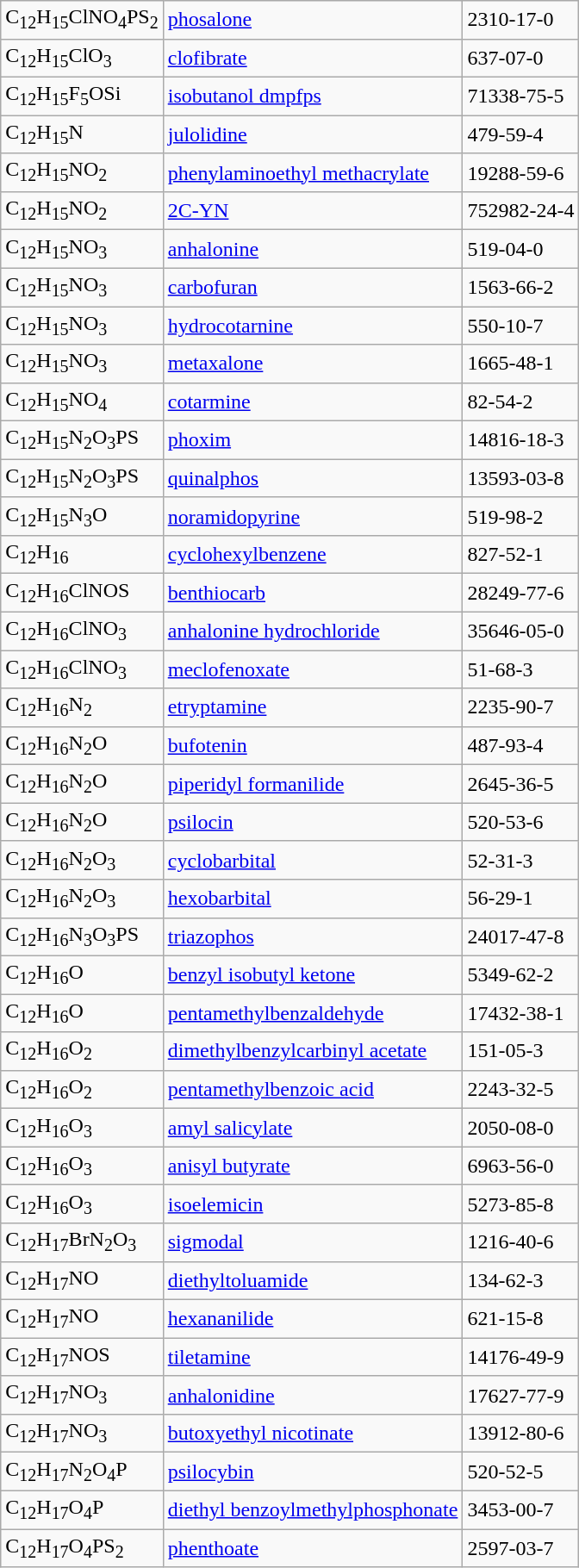<table class="wikitable">
<tr>
<td>C<sub>12</sub>H<sub>15</sub>ClNO<sub>4</sub>PS<sub>2</sub></td>
<td><a href='#'>phosalone</a></td>
<td>2310-17-0</td>
</tr>
<tr>
<td>C<sub>12</sub>H<sub>15</sub>ClO<sub>3</sub></td>
<td><a href='#'>clofibrate</a></td>
<td>637-07-0</td>
</tr>
<tr>
<td>C<sub>12</sub>H<sub>15</sub>F<sub>5</sub>OSi</td>
<td><a href='#'>isobutanol dmpfps</a></td>
<td>71338-75-5</td>
</tr>
<tr>
<td>C<sub>12</sub>H<sub>15</sub>N</td>
<td><a href='#'>julolidine</a></td>
<td>479-59-4</td>
</tr>
<tr>
<td>C<sub>12</sub>H<sub>15</sub>NO<sub>2</sub></td>
<td><a href='#'>phenylaminoethyl methacrylate</a></td>
<td>19288-59-6</td>
</tr>
<tr>
<td>C<sub>12</sub>H<sub>15</sub>NO<sub>2</sub></td>
<td><a href='#'>2C-YN</a></td>
<td>752982-24-4</td>
</tr>
<tr>
<td>C<sub>12</sub>H<sub>15</sub>NO<sub>3</sub></td>
<td><a href='#'>anhalonine</a></td>
<td>519-04-0</td>
</tr>
<tr>
<td>C<sub>12</sub>H<sub>15</sub>NO<sub>3</sub></td>
<td><a href='#'>carbofuran</a></td>
<td>1563-66-2</td>
</tr>
<tr>
<td>C<sub>12</sub>H<sub>15</sub>NO<sub>3</sub></td>
<td><a href='#'>hydrocotarnine</a></td>
<td>550-10-7</td>
</tr>
<tr>
<td>C<sub>12</sub>H<sub>15</sub>NO<sub>3</sub></td>
<td><a href='#'>metaxalone</a></td>
<td>1665-48-1</td>
</tr>
<tr>
<td>C<sub>12</sub>H<sub>15</sub>NO<sub>4</sub></td>
<td><a href='#'>cotarmine</a></td>
<td>82-54-2</td>
</tr>
<tr>
<td>C<sub>12</sub>H<sub>15</sub>N<sub>2</sub>O<sub>3</sub>PS</td>
<td><a href='#'>phoxim</a></td>
<td>14816-18-3</td>
</tr>
<tr>
<td>C<sub>12</sub>H<sub>15</sub>N<sub>2</sub>O<sub>3</sub>PS</td>
<td><a href='#'>quinalphos</a></td>
<td>13593-03-8</td>
</tr>
<tr>
<td>C<sub>12</sub>H<sub>15</sub>N<sub>3</sub>O</td>
<td><a href='#'>noramidopyrine</a></td>
<td>519-98-2</td>
</tr>
<tr>
<td>C<sub>12</sub>H<sub>16</sub></td>
<td><a href='#'>cyclohexylbenzene</a></td>
<td>827-52-1</td>
</tr>
<tr>
<td>C<sub>12</sub>H<sub>16</sub>ClNOS</td>
<td><a href='#'>benthiocarb</a></td>
<td>28249-77-6</td>
</tr>
<tr>
<td>C<sub>12</sub>H<sub>16</sub>ClNO<sub>3</sub></td>
<td><a href='#'>anhalonine hydrochloride</a></td>
<td>35646-05-0</td>
</tr>
<tr>
<td>C<sub>12</sub>H<sub>16</sub>ClNO<sub>3</sub></td>
<td><a href='#'>meclofenoxate</a></td>
<td>51-68-3</td>
</tr>
<tr>
<td>C<sub>12</sub>H<sub>16</sub>N<sub>2</sub></td>
<td><a href='#'>etryptamine</a></td>
<td>2235-90-7</td>
</tr>
<tr>
<td>C<sub>12</sub>H<sub>16</sub>N<sub>2</sub>O</td>
<td><a href='#'>bufotenin</a></td>
<td>487-93-4</td>
</tr>
<tr>
<td>C<sub>12</sub>H<sub>16</sub>N<sub>2</sub>O</td>
<td><a href='#'>piperidyl formanilide</a></td>
<td>2645-36-5</td>
</tr>
<tr>
<td>C<sub>12</sub>H<sub>16</sub>N<sub>2</sub>O</td>
<td><a href='#'>psilocin</a></td>
<td>520-53-6</td>
</tr>
<tr>
<td>C<sub>12</sub>H<sub>16</sub>N<sub>2</sub>O<sub>3</sub></td>
<td><a href='#'>cyclobarbital</a></td>
<td>52-31-3</td>
</tr>
<tr>
<td>C<sub>12</sub>H<sub>16</sub>N<sub>2</sub>O<sub>3</sub></td>
<td><a href='#'>hexobarbital</a></td>
<td>56-29-1</td>
</tr>
<tr>
<td>C<sub>12</sub>H<sub>16</sub>N<sub>3</sub>O<sub>3</sub>PS</td>
<td><a href='#'>triazophos</a></td>
<td>24017-47-8</td>
</tr>
<tr>
<td>C<sub>12</sub>H<sub>16</sub>O</td>
<td><a href='#'>benzyl isobutyl ketone</a></td>
<td>5349-62-2</td>
</tr>
<tr>
<td>C<sub>12</sub>H<sub>16</sub>O</td>
<td><a href='#'>pentamethylbenzaldehyde</a></td>
<td>17432-38-1</td>
</tr>
<tr>
<td>C<sub>12</sub>H<sub>16</sub>O<sub>2</sub></td>
<td><a href='#'>dimethylbenzylcarbinyl acetate</a></td>
<td>151-05-3</td>
</tr>
<tr>
<td>C<sub>12</sub>H<sub>16</sub>O<sub>2</sub></td>
<td><a href='#'>pentamethylbenzoic acid</a></td>
<td>2243-32-5</td>
</tr>
<tr>
<td>C<sub>12</sub>H<sub>16</sub>O<sub>3</sub></td>
<td><a href='#'>amyl salicylate</a></td>
<td>2050-08-0</td>
</tr>
<tr>
<td>C<sub>12</sub>H<sub>16</sub>O<sub>3</sub></td>
<td><a href='#'>anisyl butyrate</a></td>
<td>6963-56-0</td>
</tr>
<tr>
<td>C<sub>12</sub>H<sub>16</sub>O<sub>3</sub></td>
<td><a href='#'>isoelemicin</a></td>
<td>5273-85-8</td>
</tr>
<tr>
<td>C<sub>12</sub>H<sub>17</sub>BrN<sub>2</sub>O<sub>3</sub></td>
<td><a href='#'>sigmodal</a></td>
<td>1216-40-6</td>
</tr>
<tr>
<td>C<sub>12</sub>H<sub>17</sub>NO</td>
<td><a href='#'>diethyltoluamide</a></td>
<td>134-62-3</td>
</tr>
<tr>
<td>C<sub>12</sub>H<sub>17</sub>NO</td>
<td><a href='#'>hexananilide</a></td>
<td>621-15-8</td>
</tr>
<tr>
<td>C<sub>12</sub>H<sub>17</sub>NOS</td>
<td><a href='#'>tiletamine</a></td>
<td>14176-49-9</td>
</tr>
<tr>
<td>C<sub>12</sub>H<sub>17</sub>NO<sub>3</sub></td>
<td><a href='#'>anhalonidine</a></td>
<td>17627-77-9</td>
</tr>
<tr>
<td>C<sub>12</sub>H<sub>17</sub>NO<sub>3</sub></td>
<td><a href='#'>butoxyethyl nicotinate</a></td>
<td>13912-80-6</td>
</tr>
<tr>
<td>C<sub>12</sub>H<sub>17</sub>N<sub>2</sub>O<sub>4</sub>P</td>
<td><a href='#'>psilocybin</a></td>
<td>520-52-5</td>
</tr>
<tr>
<td>C<sub>12</sub>H<sub>17</sub>O<sub>4</sub>P</td>
<td><a href='#'>diethyl benzoylmethylphosphonate</a></td>
<td>3453-00-7</td>
</tr>
<tr>
<td>C<sub>12</sub>H<sub>17</sub>O<sub>4</sub>PS<sub>2</sub></td>
<td><a href='#'>phenthoate</a></td>
<td>2597-03-7</td>
</tr>
</table>
